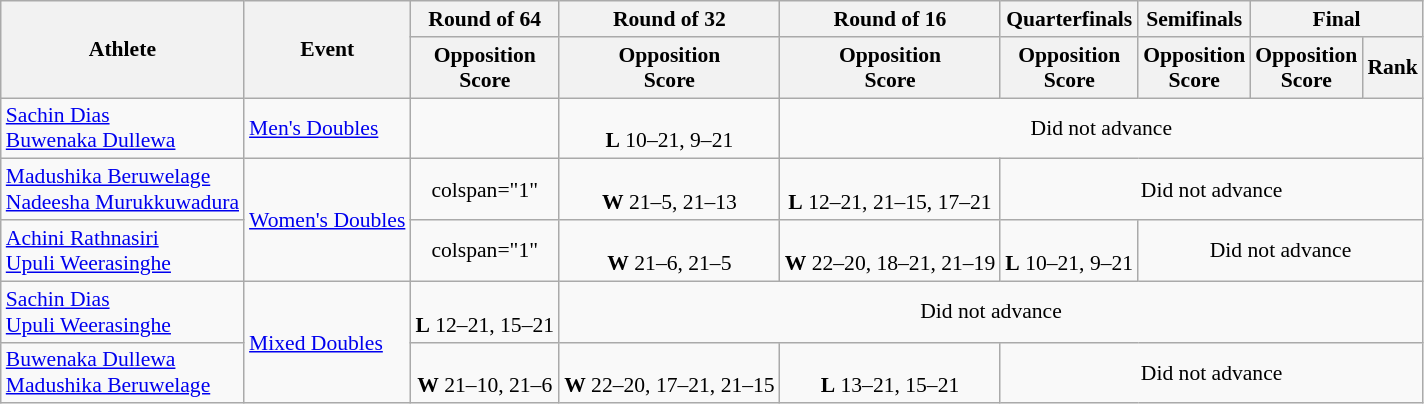<table class=wikitable style="font-size:90%">
<tr>
<th rowspan="2">Athlete</th>
<th rowspan="2">Event</th>
<th>Round of 64</th>
<th>Round of 32</th>
<th>Round of 16</th>
<th>Quarterfinals</th>
<th>Semifinals</th>
<th colspan="2">Final</th>
</tr>
<tr>
<th>Opposition<br>Score</th>
<th>Opposition<br>Score</th>
<th>Opposition<br>Score</th>
<th>Opposition<br>Score</th>
<th>Opposition<br>Score</th>
<th>Opposition<br>Score</th>
<th>Rank</th>
</tr>
<tr align=center>
<td align=left><a href='#'>Sachin Dias</a> <br> <a href='#'>Buwenaka Dullewa</a></td>
<td align=left><a href='#'>Men's Doubles</a></td>
<td></td>
<td><br><strong>L</strong> 10–21, 9–21</td>
<td colspan="5">Did not advance</td>
</tr>
<tr align=center>
<td align=left><a href='#'>Madushika Beruwelage</a> <br> <a href='#'>Nadeesha Murukkuwadura</a></td>
<td align=left rowspan="2"><a href='#'>Women's Doubles</a></td>
<td>colspan="1" </td>
<td><br><strong>W</strong> 21–5, 21–13</td>
<td><br><strong>L</strong> 12–21, 21–15, 17–21</td>
<td colspan="4">Did not advance</td>
</tr>
<tr align=center>
<td align=left><a href='#'>Achini Rathnasiri</a> <br> <a href='#'>Upuli Weerasinghe</a></td>
<td>colspan="1" </td>
<td><br><strong>W</strong> 21–6, 21–5</td>
<td><br><strong>W</strong> 22–20, 18–21, 21–19</td>
<td><br><strong>L</strong> 10–21, 9–21</td>
<td colspan="3">Did not advance</td>
</tr>
<tr align=center>
<td align=left><a href='#'>Sachin Dias</a>  <br> <a href='#'>Upuli Weerasinghe</a></td>
<td align=left rowspan="2"><a href='#'>Mixed Doubles</a></td>
<td><br><strong>L</strong> 12–21, 15–21</td>
<td colspan="6">Did not advance</td>
</tr>
<tr align=center>
<td align=left><a href='#'>Buwenaka Dullewa</a> <br> <a href='#'>Madushika Beruwelage</a></td>
<td><br><strong>W</strong> 21–10, 21–6</td>
<td><br><strong>W</strong> 22–20, 17–21, 21–15</td>
<td><br><strong>L</strong> 13–21, 15–21</td>
<td colspan="4">Did not advance</td>
</tr>
</table>
